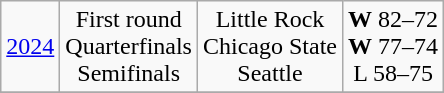<table class="wikitable">
<tr align="center">
<td><a href='#'>2024</a></td>
<td>First round<br>Quarterfinals<br> Semifinals</td>
<td>Little Rock<br> Chicago State<br> Seattle</td>
<td><strong>W</strong>  82–72<br><strong>W</strong>  77–74<br> L  58–75</td>
</tr>
<tr align="center">
</tr>
</table>
